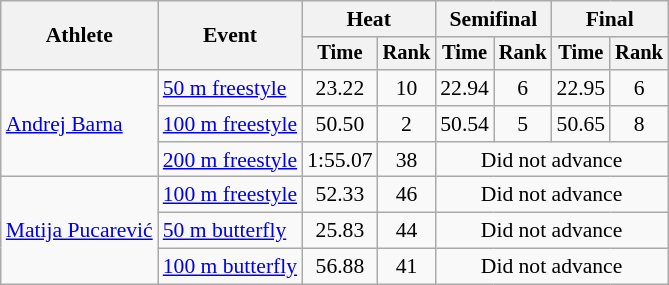<table class=wikitable style="font-size:90%">
<tr>
<th rowspan="2">Athlete</th>
<th rowspan="2">Event</th>
<th colspan="2">Heat</th>
<th colspan="2">Semifinal</th>
<th colspan="2">Final</th>
</tr>
<tr style="font-size:95%">
<th>Time</th>
<th>Rank</th>
<th>Time</th>
<th>Rank</th>
<th>Time</th>
<th>Rank</th>
</tr>
<tr align=center>
<td align=left rowspan=3><a href='#'>Andrej Barna</a></td>
<td align=left><a href='#'>50 m freestyle</a></td>
<td>23.22</td>
<td>10</td>
<td>22.94</td>
<td>6</td>
<td>22.95</td>
<td>6</td>
</tr>
<tr align=center>
<td align=left><a href='#'>100 m freestyle</a></td>
<td>50.50</td>
<td>2</td>
<td>50.54</td>
<td>5</td>
<td>50.65</td>
<td>8</td>
</tr>
<tr align=center>
<td align=left><a href='#'>200 m freestyle</a></td>
<td>1:55.07</td>
<td>38</td>
<td colspan="4">Did not advance</td>
</tr>
<tr align=center>
<td align=left rowspan=3><a href='#'>Matija Pucarević</a></td>
<td align=left><a href='#'>100 m freestyle</a></td>
<td>52.33</td>
<td>46</td>
<td colspan="4">Did not advance</td>
</tr>
<tr align=center>
<td align=left><a href='#'>50 m butterfly</a></td>
<td>25.83</td>
<td>44</td>
<td colspan="4">Did not advance</td>
</tr>
<tr align=center>
<td align=left><a href='#'>100 m butterfly</a></td>
<td>56.88</td>
<td>41</td>
<td colspan="4">Did not advance</td>
</tr>
</table>
